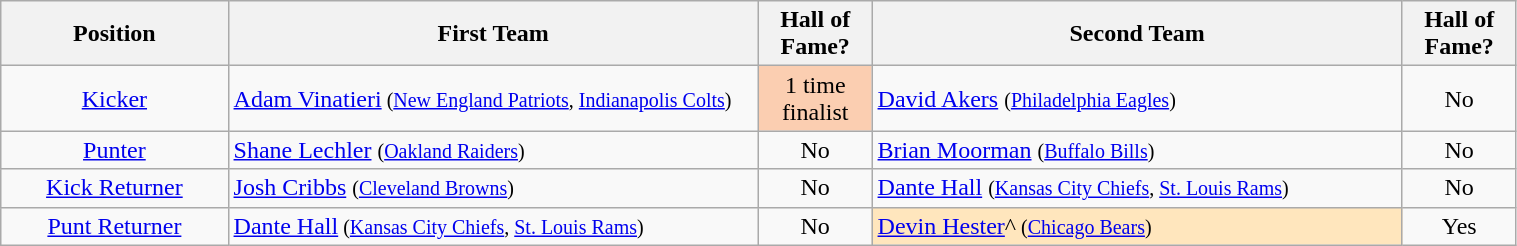<table class="wikitable" style="width:80%;">
<tr>
<th style="width:15%;">Position</th>
<th style="width:35%;">First Team</th>
<th style="width:7.5%;">Hall of Fame?</th>
<th style="width:35%;">Second Team</th>
<th style="width:7.5%;">Hall of Fame?</th>
</tr>
<tr>
<td align=center><a href='#'>Kicker</a></td>
<td> <a href='#'>Adam Vinatieri</a><small> (<a href='#'>New England Patriots</a>, <a href='#'>Indianapolis Colts</a>)</small></td>
<td align=center style="background-color:#FBCEB1">1 time finalist</td>
<td><a href='#'>David Akers</a>  <small>(<a href='#'>Philadelphia Eagles</a>)</small></td>
<td align=center>No</td>
</tr>
<tr>
<td align=center><a href='#'>Punter</a></td>
<td><a href='#'>Shane Lechler</a>  <small>(<a href='#'>Oakland Raiders</a>)</small></td>
<td align=center>No</td>
<td> <a href='#'>Brian Moorman</a>  <small> (<a href='#'>Buffalo Bills</a>)</small></td>
<td align=center>No</td>
</tr>
<tr>
<td align=center><a href='#'>Kick Returner</a></td>
<td><a href='#'>Josh Cribbs</a>  <small>(<a href='#'>Cleveland Browns</a>) </small></td>
<td align=center>No</td>
<td><a href='#'>Dante Hall</a> <small>  (<a href='#'>Kansas City Chiefs</a>, <a href='#'>St. Louis Rams</a>) </small></td>
<td align=center>No</td>
</tr>
<tr>
<td align=center><a href='#'>Punt Returner</a></td>
<td>  <a href='#'>Dante Hall</a><small> (<a href='#'>Kansas City Chiefs</a>, <a href='#'>St. Louis Rams</a>)</small></td>
<td align=center>No</td>
<td style="background-color:#FFE6BD">  <a href='#'>Devin Hester</a>^<small> (<a href='#'>Chicago Bears</a>)</small></td>
<td align=center>Yes</td>
</tr>
</table>
